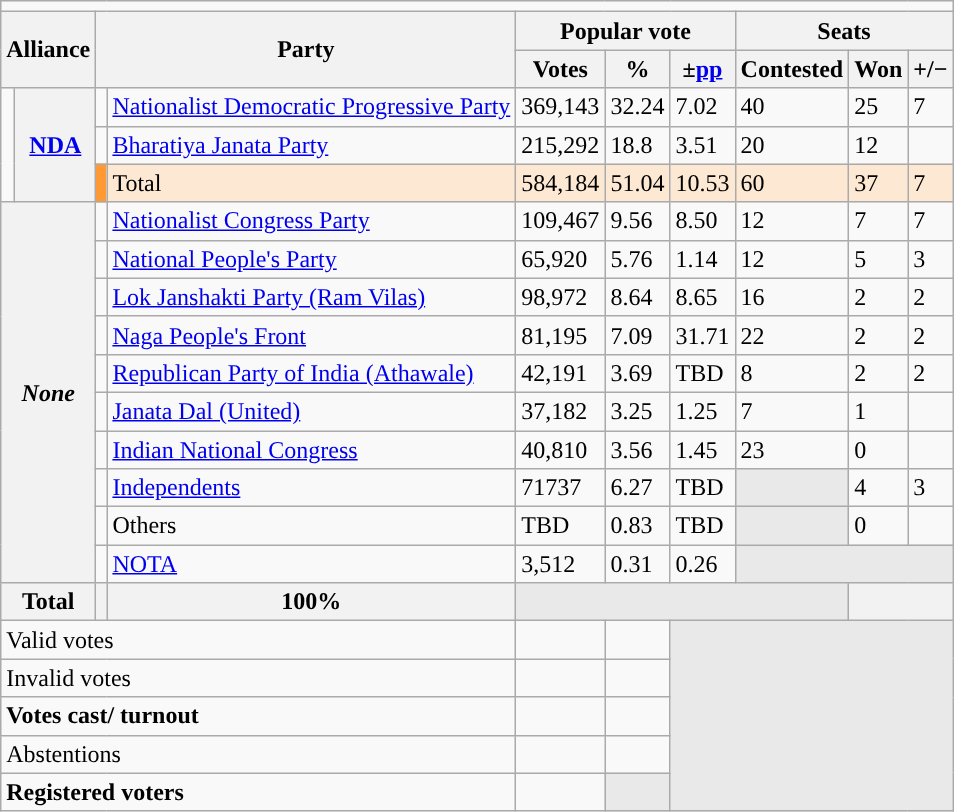<table class="wikitable">
<tr>
<td colspan=15 align=center></td>
</tr>
<tr>
<th colspan="2" rowspan="2">Alliance</th>
<th colspan="2" rowspan="2">Party</th>
<th colspan="3">Popular vote</th>
<th colspan="3">Seats</th>
</tr>
<tr>
<th>Votes</th>
<th>%</th>
<th>±<a href='#'>pp</a></th>
<th>Contested</th>
<th>Won</th>
<th><strong>+/−</strong></th>
</tr>
<tr>
<td rowspan="3"></td>
<th rowspan="3"><a href='#'>NDA</a></th>
<td></td>
<td><a href='#'>Nationalist Democratic Progressive Party</a></td>
<td>369,143</td>
<td>32.24</td>
<td> 7.02</td>
<td>40</td>
<td>25</td>
<td> 7</td>
</tr>
<tr>
<td></td>
<td><a href='#'>Bharatiya Janata Party</a></td>
<td>215,292</td>
<td>18.8</td>
<td> 3.51</td>
<td>20</td>
<td>12</td>
<td></td>
</tr>
<tr>
<td style="background:#FF9933"></td>
<td style="background:#fde8d3">Total</td>
<td style="background:#fde8d3">584,184</td>
<td style="background:#fde8d3">51.04</td>
<td style="background:#fde8d3"> 10.53</td>
<td style="background:#fde8d3">60</td>
<td style="background:#fde8d3">37</td>
<td style="background:#fde8d3"> 7</td>
</tr>
<tr>
<th colspan="2" rowspan="10"><em>None</em></th>
<td></td>
<td><a href='#'>Nationalist Congress Party</a></td>
<td>109,467</td>
<td>9.56</td>
<td> 8.50</td>
<td>12</td>
<td>7</td>
<td> 7</td>
</tr>
<tr>
<td></td>
<td><a href='#'>National People's Party</a></td>
<td>65,920</td>
<td>5.76</td>
<td> 1.14</td>
<td>12</td>
<td>5</td>
<td> 3</td>
</tr>
<tr>
<td></td>
<td><a href='#'>Lok Janshakti Party (Ram Vilas)</a></td>
<td>98,972</td>
<td>8.64</td>
<td> 8.65</td>
<td>16</td>
<td>2</td>
<td> 2</td>
</tr>
<tr>
<td></td>
<td><a href='#'>Naga People's Front</a></td>
<td>81,195</td>
<td>7.09</td>
<td> 31.71</td>
<td>22</td>
<td>2</td>
<td> 2</td>
</tr>
<tr>
<td></td>
<td><a href='#'>Republican Party of India (Athawale)</a></td>
<td>42,191</td>
<td>3.69</td>
<td>TBD</td>
<td>8</td>
<td>2</td>
<td> 2</td>
</tr>
<tr>
<td></td>
<td><a href='#'>Janata Dal (United)</a></td>
<td>37,182</td>
<td>3.25</td>
<td> 1.25</td>
<td>7</td>
<td>1</td>
<td></td>
</tr>
<tr>
<td></td>
<td><a href='#'>Indian National Congress</a></td>
<td>40,810</td>
<td>3.56</td>
<td> 1.45</td>
<td>23</td>
<td>0</td>
<td></td>
</tr>
<tr>
<td></td>
<td><a href='#'>Independents</a></td>
<td>71737</td>
<td>6.27</td>
<td>TBD</td>
<td style="background-color:#E9E9E9"></td>
<td>4</td>
<td> 3</td>
</tr>
<tr>
<td></td>
<td>Others</td>
<td>TBD</td>
<td>0.83</td>
<td>TBD</td>
<td style="background-color:#E9E9E9"></td>
<td>0</td>
<td></td>
</tr>
<tr>
<td></td>
<td><a href='#'>NOTA</a></td>
<td>3,512</td>
<td>0.31</td>
<td> 0.26</td>
<th colspan="3" style="background-color:#E9E9E9"></th>
</tr>
<tr>
<th colspan="2">Total</th>
<th></th>
<th>100%</th>
<th colspan="4" style="background-color:#E9E9E9"></th>
<th colspan="10"></th>
</tr>
<tr>
<td colspan="4" style="text-align:left;">Valid votes</td>
<td align="right"></td>
<td align="right"></td>
<th colspan="4" rowspan="5" style="background-color:#E9E9E9"></th>
</tr>
<tr>
<td colspan="4" style="text-align:left;">Invalid votes</td>
<td align="right"></td>
<td align="right"></td>
</tr>
<tr>
<td colspan="4" style="text-align:left;"><strong>Votes cast/ turnout</strong></td>
<td align="right"></td>
<td align="right"></td>
</tr>
<tr>
<td colspan="4" style="text-align:left;">Abstentions</td>
<td align="right"></td>
<td align="right"></td>
</tr>
<tr>
<td colspan="4" style="text-align:left;"><strong>Registered voters</strong></td>
<td align="right"></td>
<td style="background-color:#E9E9E9"></td>
</tr>
</table>
